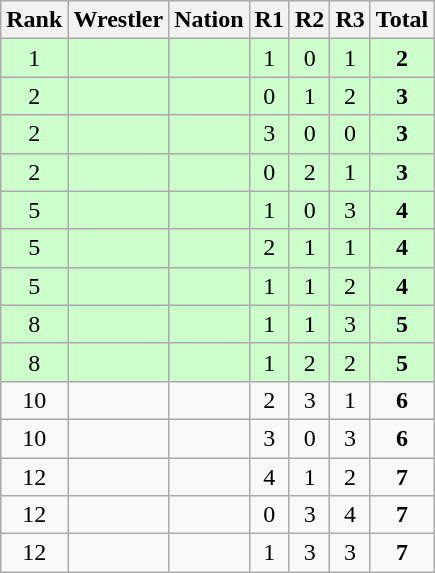<table class="wikitable sortable" style="text-align:center;">
<tr>
<th>Rank</th>
<th>Wrestler</th>
<th>Nation</th>
<th>R1</th>
<th>R2</th>
<th>R3</th>
<th>Total</th>
</tr>
<tr style="background:#cfc;">
<td>1</td>
<td align=left></td>
<td align=left></td>
<td>1</td>
<td>0</td>
<td>1</td>
<td><strong>2</strong></td>
</tr>
<tr style="background:#cfc;">
<td>2</td>
<td align=left></td>
<td align=left></td>
<td>0</td>
<td>1</td>
<td>2</td>
<td><strong>3</strong></td>
</tr>
<tr style="background:#cfc;">
<td>2</td>
<td align=left></td>
<td align=left></td>
<td>3</td>
<td>0</td>
<td>0</td>
<td><strong>3</strong></td>
</tr>
<tr style="background:#cfc;">
<td>2</td>
<td align=left></td>
<td align=left></td>
<td>0</td>
<td>2</td>
<td>1</td>
<td><strong>3</strong></td>
</tr>
<tr style="background:#cfc;">
<td>5</td>
<td align=left></td>
<td align=left></td>
<td>1</td>
<td>0</td>
<td>3</td>
<td><strong>4</strong></td>
</tr>
<tr style="background:#cfc;">
<td>5</td>
<td align=left></td>
<td align=left></td>
<td>2</td>
<td>1</td>
<td>1</td>
<td><strong>4</strong></td>
</tr>
<tr style="background:#cfc;">
<td>5</td>
<td align=left></td>
<td align=left></td>
<td>1</td>
<td>1</td>
<td>2</td>
<td><strong>4</strong></td>
</tr>
<tr style="background:#cfc;">
<td>8</td>
<td align=left></td>
<td align=left></td>
<td>1</td>
<td>1</td>
<td>3</td>
<td><strong>5</strong></td>
</tr>
<tr style="background:#cfc;">
<td>8</td>
<td align=left></td>
<td align=left></td>
<td>1</td>
<td>2</td>
<td>2</td>
<td><strong>5</strong></td>
</tr>
<tr>
<td>10</td>
<td align=left></td>
<td align=left></td>
<td>2</td>
<td>3</td>
<td>1</td>
<td><strong>6</strong></td>
</tr>
<tr>
<td>10</td>
<td align=left></td>
<td align=left></td>
<td>3</td>
<td>0</td>
<td>3</td>
<td><strong>6</strong></td>
</tr>
<tr>
<td>12</td>
<td align=left></td>
<td align=left></td>
<td>4</td>
<td>1</td>
<td>2</td>
<td><strong>7</strong></td>
</tr>
<tr>
<td>12</td>
<td align=left></td>
<td align=left></td>
<td>0</td>
<td>3</td>
<td>4</td>
<td><strong>7</strong></td>
</tr>
<tr>
<td>12</td>
<td align=left></td>
<td align=left></td>
<td>1</td>
<td>3</td>
<td>3</td>
<td><strong>7</strong></td>
</tr>
</table>
